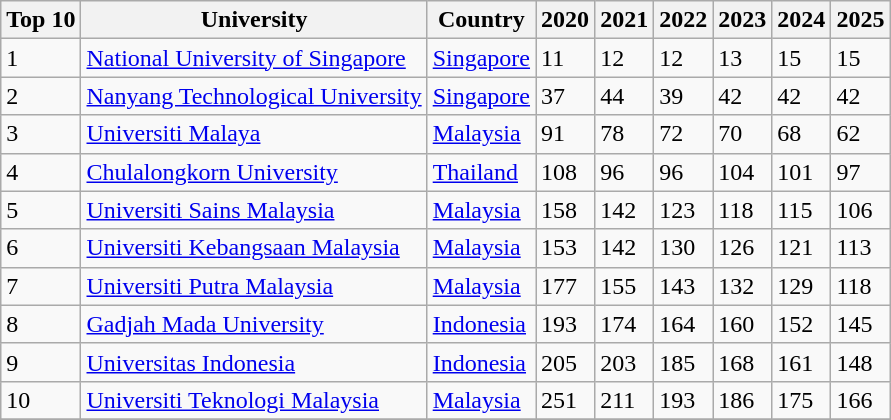<table class="wikitable sortable">
<tr>
<th>Top 10</th>
<th>University</th>
<th>Country</th>
<th>2020</th>
<th>2021</th>
<th>2022</th>
<th>2023</th>
<th>2024</th>
<th>2025</th>
</tr>
<tr>
<td>1</td>
<td> <a href='#'>National University of Singapore</a></td>
<td><a href='#'>Singapore</a></td>
<td>11</td>
<td>12</td>
<td>12</td>
<td>13</td>
<td>15</td>
<td>15</td>
</tr>
<tr>
<td>2</td>
<td> <a href='#'>Nanyang Technological University</a></td>
<td><a href='#'>Singapore</a></td>
<td>37</td>
<td>44</td>
<td>39</td>
<td>42</td>
<td>42</td>
<td>42</td>
</tr>
<tr>
<td>3</td>
<td> <a href='#'>Universiti Malaya</a></td>
<td><a href='#'>Malaysia</a></td>
<td>91</td>
<td>78</td>
<td>72</td>
<td>70</td>
<td>68</td>
<td>62</td>
</tr>
<tr>
<td>4</td>
<td> <a href='#'>Chulalongkorn University</a></td>
<td><a href='#'>Thailand</a></td>
<td>108</td>
<td>96</td>
<td>96</td>
<td>104</td>
<td>101</td>
<td>97</td>
</tr>
<tr>
<td>5</td>
<td> <a href='#'>Universiti Sains Malaysia</a></td>
<td><a href='#'>Malaysia</a></td>
<td>158</td>
<td>142</td>
<td>123</td>
<td>118</td>
<td>115</td>
<td>106</td>
</tr>
<tr>
<td>6</td>
<td> <a href='#'>Universiti Kebangsaan Malaysia</a></td>
<td><a href='#'>Malaysia</a></td>
<td>153</td>
<td>142</td>
<td>130</td>
<td>126</td>
<td>121</td>
<td>113</td>
</tr>
<tr>
<td>7</td>
<td> <a href='#'>Universiti Putra Malaysia</a></td>
<td><a href='#'>Malaysia</a></td>
<td>177</td>
<td>155</td>
<td>143</td>
<td>132</td>
<td>129</td>
<td>118</td>
</tr>
<tr>
<td>8</td>
<td> <a href='#'>Gadjah Mada University</a></td>
<td><a href='#'>Indonesia</a></td>
<td>193</td>
<td>174</td>
<td>164</td>
<td>160</td>
<td>152</td>
<td>145</td>
</tr>
<tr>
<td>9</td>
<td> <a href='#'>Universitas Indonesia</a></td>
<td><a href='#'>Indonesia</a></td>
<td>205</td>
<td>203</td>
<td>185</td>
<td>168</td>
<td>161</td>
<td>148</td>
</tr>
<tr>
<td>10</td>
<td> <a href='#'>Universiti Teknologi Malaysia</a></td>
<td><a href='#'>Malaysia</a></td>
<td>251</td>
<td>211</td>
<td>193</td>
<td>186</td>
<td>175</td>
<td>166</td>
</tr>
<tr>
</tr>
</table>
